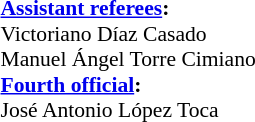<table width=50% style="font-size: 90%">
<tr>
<td><br><br><strong><a href='#'>Assistant referees</a>:</strong>
<br>Victoriano Díaz Casado
<br>Manuel Ángel Torre Cimiano
<br><strong><a href='#'>Fourth official</a>:</strong>
<br>José Antonio López Toca</td>
</tr>
</table>
